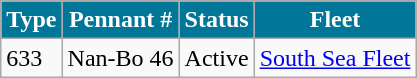<table class="wikitable">
<tr>
<th style="background:#079;color:#fff;">Type</th>
<th style="background:#079;color:#fff;">Pennant #</th>
<th style="background:#079;color:#fff;">Status</th>
<th style="background:#079;color:#fff;">Fleet</th>
</tr>
<tr>
<td>633</td>
<td>Nan-Bo 46</td>
<td>Active</td>
<td><a href='#'>South Sea Fleet</a></td>
</tr>
</table>
